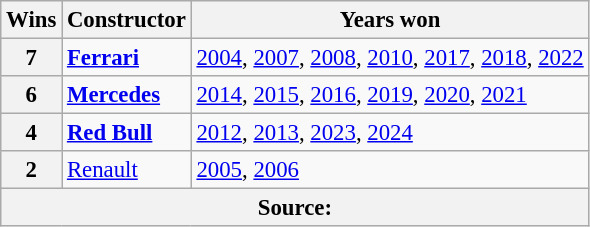<table class="wikitable" style="font-size: 95%;">
<tr>
<th>Wins</th>
<th>Constructor</th>
<th>Years won</th>
</tr>
<tr>
<th>7</th>
<td> <strong><a href='#'>Ferrari</a></strong></td>
<td><a href='#'>2004</a>, <a href='#'>2007</a>, <a href='#'>2008</a>, <a href='#'>2010</a>, <a href='#'>2017</a>, <a href='#'>2018</a>, <a href='#'>2022</a></td>
</tr>
<tr>
<th>6</th>
<td> <strong><a href='#'>Mercedes</a></strong></td>
<td><a href='#'>2014</a>, <a href='#'>2015</a>, <a href='#'>2016</a>, <a href='#'>2019</a>, <a href='#'>2020</a>, <a href='#'>2021</a></td>
</tr>
<tr>
<th>4</th>
<td> <strong><a href='#'>Red Bull</a></strong></td>
<td><a href='#'>2012</a>, <a href='#'>2013</a>, <a href='#'>2023</a>, <a href='#'>2024</a></td>
</tr>
<tr>
<th>2</th>
<td> <a href='#'>Renault</a></td>
<td><a href='#'>2005</a>, <a href='#'>2006</a></td>
</tr>
<tr>
<th colspan=3>Source:</th>
</tr>
</table>
